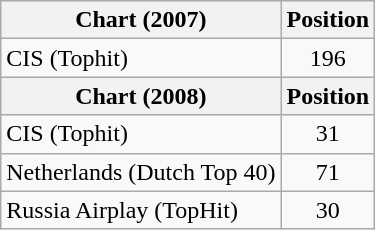<table class="wikitable">
<tr>
<th>Chart (2007)</th>
<th>Position</th>
</tr>
<tr>
<td>CIS (Tophit)</td>
<td align="center">196</td>
</tr>
<tr>
<th>Chart (2008)</th>
<th>Position</th>
</tr>
<tr>
<td>CIS (Tophit)</td>
<td align="center">31</td>
</tr>
<tr>
<td>Netherlands (Dutch Top 40)</td>
<td align="center">71</td>
</tr>
<tr>
<td>Russia Airplay (TopHit)</td>
<td align="center">30</td>
</tr>
</table>
